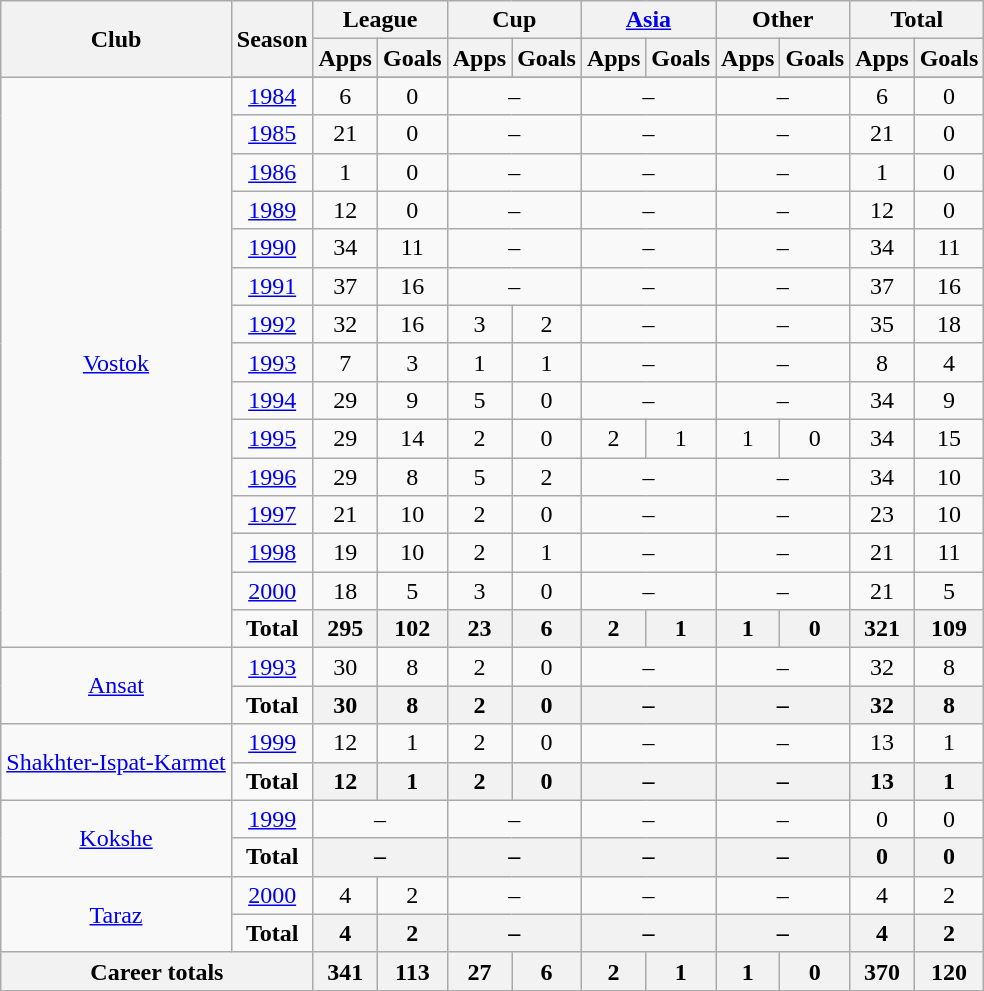<table class="wikitable" style="text-align: center;">
<tr>
<th rowspan="2">Club</th>
<th rowspan="2">Season</th>
<th colspan="2">League</th>
<th colspan="2">Cup</th>
<th colspan="2"><a href='#'>Asia</a></th>
<th colspan="2">Other</th>
<th colspan="2">Total</th>
</tr>
<tr>
<th>Apps</th>
<th>Goals</th>
<th>Apps</th>
<th>Goals</th>
<th>Apps</th>
<th>Goals</th>
<th>Apps</th>
<th>Goals</th>
<th>Apps</th>
<th>Goals</th>
</tr>
<tr>
<td rowspan="16" style="text-align:center;"><a href='#'>Vostok</a></td>
</tr>
<tr>
<td !colspan="2"><a href='#'>1984</a></td>
<td>6</td>
<td>0</td>
<td colspan="2">–</td>
<td colspan="2">–</td>
<td colspan="2">–</td>
<td>6</td>
<td>0</td>
</tr>
<tr>
<td !colspan="2"><a href='#'>1985</a></td>
<td>21</td>
<td>0</td>
<td colspan="2">–</td>
<td colspan="2">–</td>
<td colspan="2">–</td>
<td>21</td>
<td>0</td>
</tr>
<tr>
<td !colspan="2"><a href='#'>1986</a></td>
<td>1</td>
<td>0</td>
<td colspan="2">–</td>
<td colspan="2">–</td>
<td colspan="2">–</td>
<td>1</td>
<td>0</td>
</tr>
<tr>
<td !colspan="2"><a href='#'>1989</a></td>
<td>12</td>
<td>0</td>
<td colspan="2">–</td>
<td colspan="2">–</td>
<td colspan="2">–</td>
<td>12</td>
<td>0</td>
</tr>
<tr>
<td !colspan="2"><a href='#'>1990</a></td>
<td>34</td>
<td>11</td>
<td colspan="2">–</td>
<td colspan="2">–</td>
<td colspan="2">–</td>
<td>34</td>
<td>11</td>
</tr>
<tr>
<td !colspan="2"><a href='#'>1991</a></td>
<td>37</td>
<td>16</td>
<td colspan="2">–</td>
<td colspan="2">–</td>
<td colspan="2">–</td>
<td>37</td>
<td>16</td>
</tr>
<tr>
<td !colspan="2"><a href='#'>1992</a></td>
<td>32</td>
<td>16</td>
<td>3</td>
<td>2</td>
<td colspan="2">–</td>
<td colspan="2">–</td>
<td>35</td>
<td>18</td>
</tr>
<tr>
<td !colspan="2"><a href='#'>1993</a></td>
<td>7</td>
<td>3</td>
<td>1</td>
<td>1</td>
<td colspan="2">–</td>
<td colspan="2">–</td>
<td>8</td>
<td>4</td>
</tr>
<tr>
<td !colspan="2"><a href='#'>1994</a></td>
<td>29</td>
<td>9</td>
<td>5</td>
<td>0</td>
<td colspan="2">–</td>
<td colspan="2">–</td>
<td>34</td>
<td>9</td>
</tr>
<tr>
<td !colspan="2"><a href='#'>1995</a></td>
<td>29</td>
<td>14</td>
<td>2</td>
<td>0</td>
<td>2</td>
<td>1</td>
<td>1</td>
<td>0</td>
<td>34</td>
<td>15</td>
</tr>
<tr>
<td !colspan="2"><a href='#'>1996</a></td>
<td>29</td>
<td>8</td>
<td>5</td>
<td>2</td>
<td colspan="2">–</td>
<td colspan="2">–</td>
<td>34</td>
<td>10</td>
</tr>
<tr>
<td !colspan="2"><a href='#'>1997</a></td>
<td>21</td>
<td>10</td>
<td>2</td>
<td>0</td>
<td colspan="2">–</td>
<td colspan="2">–</td>
<td>23</td>
<td>10</td>
</tr>
<tr>
<td !colspan="2"><a href='#'>1998</a></td>
<td>19</td>
<td>10</td>
<td>2</td>
<td>1</td>
<td colspan="2">–</td>
<td colspan="2">–</td>
<td>21</td>
<td>11</td>
</tr>
<tr>
<td !colspan="2"><a href='#'>2000</a></td>
<td>18</td>
<td>5</td>
<td>3</td>
<td>0</td>
<td colspan="2">–</td>
<td colspan="2">–</td>
<td>21</td>
<td>5</td>
</tr>
<tr>
<td !colspan="2"><strong>Total</strong></td>
<th>295</th>
<th>102</th>
<th>23</th>
<th>6</th>
<th>2</th>
<th>1</th>
<th>1</th>
<th>0</th>
<th>321</th>
<th>109</th>
</tr>
<tr>
<td rowspan="2" style="text-align:center;"><a href='#'>Ansat</a></td>
<td !colspan="2"><a href='#'>1993</a></td>
<td>30</td>
<td>8</td>
<td>2</td>
<td>0</td>
<td colspan="2">–</td>
<td colspan="2">–</td>
<td>32</td>
<td>8</td>
</tr>
<tr>
<td !colspan="2"><strong>Total</strong></td>
<th>30</th>
<th>8</th>
<th>2</th>
<th>0</th>
<th colspan="2">–</th>
<th colspan="2">–</th>
<th>32</th>
<th>8</th>
</tr>
<tr>
<td rowspan="2" style="text-align:center;"><a href='#'>Shakhter-Ispat-Karmet</a></td>
<td !colspan="2"><a href='#'>1999</a></td>
<td>12</td>
<td>1</td>
<td>2</td>
<td>0</td>
<td colspan="2">–</td>
<td colspan="2">–</td>
<td>13</td>
<td>1</td>
</tr>
<tr>
<td !colspan="2"><strong>Total</strong></td>
<th>12</th>
<th>1</th>
<th>2</th>
<th>0</th>
<th colspan="2">–</th>
<th colspan="2">–</th>
<th>13</th>
<th>1</th>
</tr>
<tr>
<td rowspan="2" style="text-align:center;"><a href='#'>Kokshe</a></td>
<td !colspan="2"><a href='#'>1999</a></td>
<td colspan="2">–</td>
<td colspan="2">–</td>
<td colspan="2">–</td>
<td colspan="2">–</td>
<td>0</td>
<td>0</td>
</tr>
<tr>
<td !colspan="2"><strong>Total</strong></td>
<th colspan="2">–</th>
<th colspan="2">–</th>
<th colspan="2">–</th>
<th colspan="2">–</th>
<th>0</th>
<th>0</th>
</tr>
<tr>
<td rowspan="2" style="text-align:center;"><a href='#'>Taraz</a></td>
<td !colspan="2"><a href='#'>2000</a></td>
<td>4</td>
<td>2</td>
<td colspan="2">–</td>
<td colspan="2">–</td>
<td colspan="2">–</td>
<td>4</td>
<td>2</td>
</tr>
<tr>
<td !colspan="2"><strong>Total</strong></td>
<th>4</th>
<th>2</th>
<th colspan="2">–</th>
<th colspan="2">–</th>
<th colspan="2">–</th>
<th>4</th>
<th>2</th>
</tr>
<tr>
<th colspan="2">Career totals</th>
<th>341</th>
<th>113</th>
<th>27</th>
<th>6</th>
<th>2</th>
<th>1</th>
<th>1</th>
<th>0</th>
<th>370</th>
<th>120</th>
</tr>
</table>
